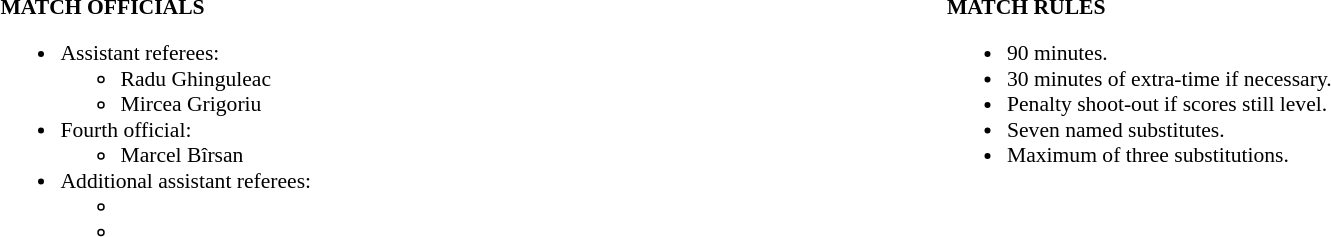<table width=100% style="font-size: 90%">
<tr>
<td width=50% valign=top><br><strong>MATCH OFFICIALS</strong><ul><li>Assistant referees:<ul><li>Radu Ghinguleac</li><li>Mircea Grigoriu</li></ul></li><li>Fourth official:<ul><li>Marcel Bîrsan</li></ul></li><li>Additional assistant referees:<ul><li></li><li></li></ul></li></ul></td>
<td width=50% valign=top><br><strong>MATCH RULES</strong><ul><li>90 minutes.</li><li>30 minutes of extra-time if necessary.</li><li>Penalty shoot-out if scores still level.</li><li>Seven named substitutes.</li><li>Maximum of three substitutions.</li></ul></td>
</tr>
</table>
